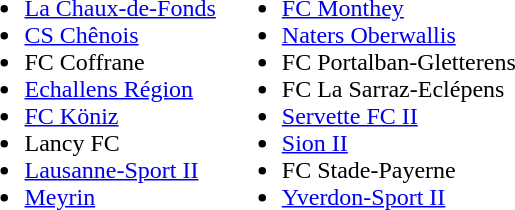<table>
<tr>
<td><br><ul><li><a href='#'>La Chaux-de-Fonds</a></li><li><a href='#'>CS Chênois</a></li><li>FC Coffrane</li><li><a href='#'>Echallens Région</a></li><li><a href='#'>FC Köniz</a></li><li>Lancy FC</li><li><a href='#'>Lausanne-Sport II</a></li><li><a href='#'>Meyrin</a></li></ul></td>
<td><br><ul><li><a href='#'>FC Monthey</a></li><li><a href='#'>Naters Oberwallis</a></li><li>FC Portalban-Gletterens</li><li>FC La Sarraz-Eclépens</li><li><a href='#'>Servette FC II</a></li><li><a href='#'>Sion II</a></li><li>FC Stade-Payerne</li><li><a href='#'>Yverdon-Sport II</a></li></ul></td>
</tr>
</table>
